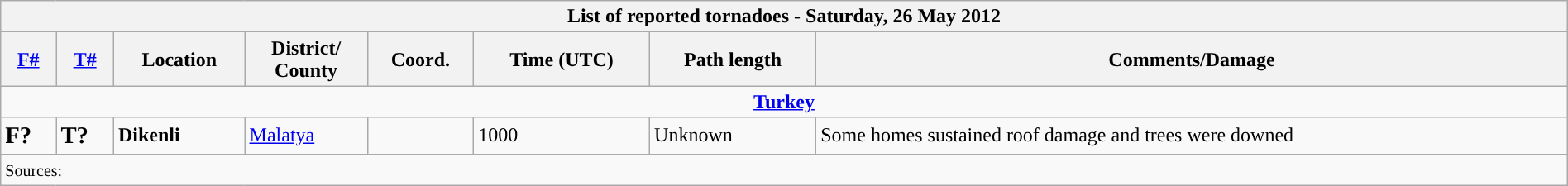<table class="wikitable collapsible" width="100%">
<tr>
<th colspan="8">List of reported tornadoes - Saturday, 26 May 2012</th>
</tr>
<tr>
<th><a href='#'>F#</a></th>
<th><a href='#'>T#</a></th>
<th>Location</th>
<th>District/<br>County</th>
<th>Coord.</th>
<th>Time (UTC)</th>
<th>Path length</th>
<th>Comments/Damage</th>
</tr>
<tr>
<td colspan="8" align=center><strong><a href='#'>Turkey</a></strong></td>
</tr>
<tr>
<td><big><strong>F?</strong></big></td>
<td><big><strong>T?</strong></big></td>
<td><strong>Dikenli</strong></td>
<td><a href='#'>Malatya</a></td>
<td></td>
<td>1000</td>
<td>Unknown</td>
<td>Some homes sustained roof damage and trees were downed</td>
</tr>
<tr>
<td colspan="8"><small>Sources:  </small></td>
</tr>
</table>
